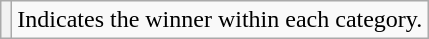<table class="wikitable plainrowheaders">
<tr>
<th align="left"></th>
<td align="left">Indicates the winner within each category.</td>
</tr>
</table>
